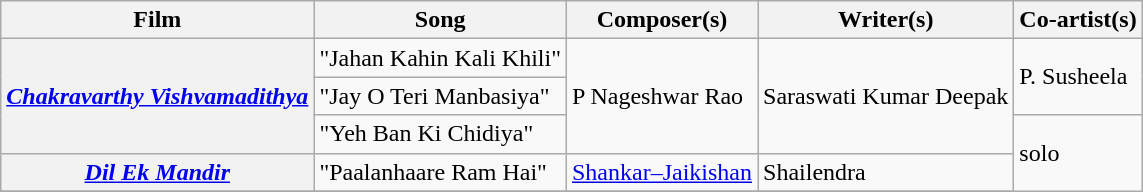<table class="wikitable sortable">
<tr>
<th>Film</th>
<th>Song</th>
<th>Composer(s)</th>
<th>Writer(s)</th>
<th>Co-artist(s)</th>
</tr>
<tr>
<th rowspan="3"><a href='#'><em>Chakravarthy Vishvamadithya</em></a></th>
<td>"Jahan Kahin Kali Khili"</td>
<td rowspan="3">P Nageshwar Rao</td>
<td rowspan=3>Saraswati Kumar Deepak</td>
<td rowspan=2>P. Susheela</td>
</tr>
<tr>
<td>"Jay O Teri Manbasiya"</td>
</tr>
<tr>
<td>"Yeh Ban Ki Chidiya"</td>
<td rowspan=3>solo</td>
</tr>
<tr>
<th><em><a href='#'>Dil Ek Mandir</a></em></th>
<td>"Paalanhaare Ram Hai"</td>
<td><a href='#'>Shankar–Jaikishan</a></td>
<td>Shailendra</td>
</tr>
<tr>
</tr>
</table>
